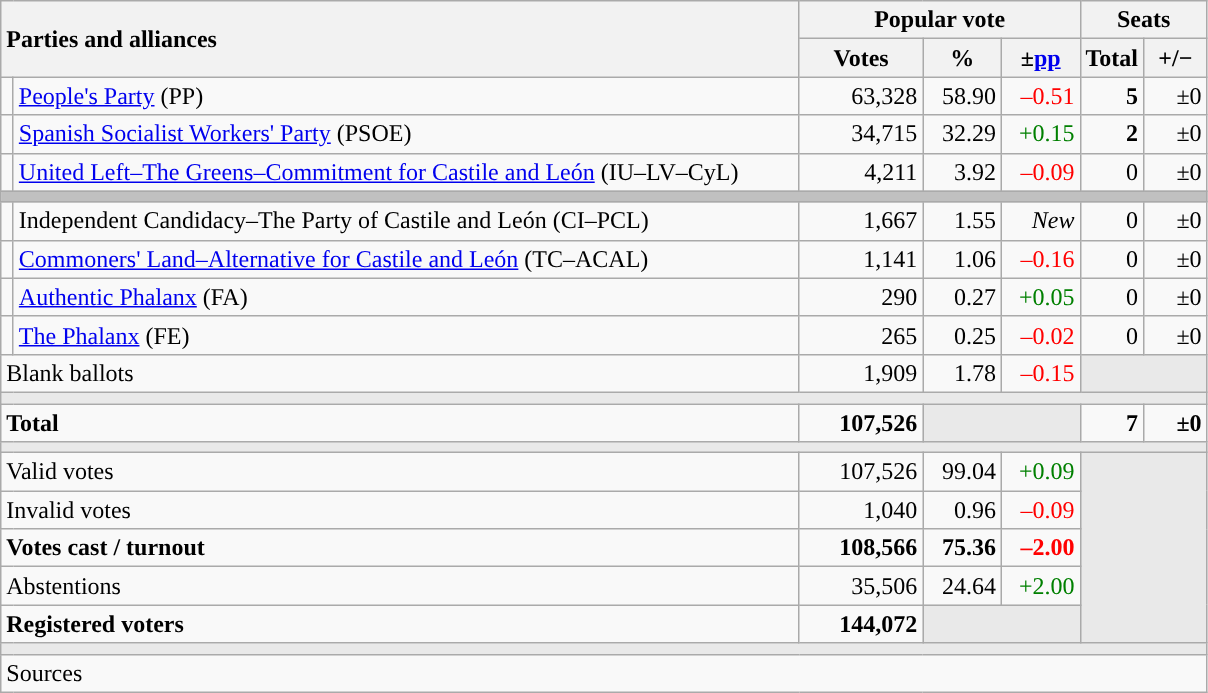<table class="wikitable" style="text-align:right;">
<tr>
<th style="text-align:left;" rowspan="2" colspan="2" width="525">Parties and alliances</th>
<th colspan="3">Popular vote</th>
<th colspan="2">Seats</th>
</tr>
<tr>
<th width="75">Votes</th>
<th width="45">%</th>
<th width="45">±<a href='#'>pp</a></th>
<th width="35">Total</th>
<th width="35">+/−</th>
</tr>
<tr>
<td width="1" style="color:inherit;background:"></td>
<td align="left"><a href='#'>People's Party</a> (PP)</td>
<td>63,328</td>
<td>58.90</td>
<td style="color:red;">–0.51</td>
<td><strong>5</strong></td>
<td>±0</td>
</tr>
<tr>
<td style="color:inherit;background:"></td>
<td align="left"><a href='#'>Spanish Socialist Workers' Party</a> (PSOE)</td>
<td>34,715</td>
<td>32.29</td>
<td style="color:green;">+0.15</td>
<td><strong>2</strong></td>
<td>±0</td>
</tr>
<tr>
<td style="color:inherit;background:"></td>
<td align="left"><a href='#'>United Left–The Greens–Commitment for Castile and León</a> (IU–LV–CyL)</td>
<td>4,211</td>
<td>3.92</td>
<td style="color:red;">–0.09</td>
<td>0</td>
<td>±0</td>
</tr>
<tr>
<td colspan="7" bgcolor="#C0C0C0"></td>
</tr>
<tr>
<td style="color:inherit;background:"></td>
<td align="left">Independent Candidacy–The Party of Castile and León (CI–PCL)</td>
<td>1,667</td>
<td>1.55</td>
<td><em>New</em></td>
<td>0</td>
<td>±0</td>
</tr>
<tr>
<td style="color:inherit;background:"></td>
<td align="left"><a href='#'>Commoners' Land–Alternative for Castile and León</a> (TC–ACAL)</td>
<td>1,141</td>
<td>1.06</td>
<td style="color:red;">–0.16</td>
<td>0</td>
<td>±0</td>
</tr>
<tr>
<td style="color:inherit;background:"></td>
<td align="left"><a href='#'>Authentic Phalanx</a> (FA)</td>
<td>290</td>
<td>0.27</td>
<td style="color:green;">+0.05</td>
<td>0</td>
<td>±0</td>
</tr>
<tr>
<td style="color:inherit;background:"></td>
<td align="left"><a href='#'>The Phalanx</a> (FE)</td>
<td>265</td>
<td>0.25</td>
<td style="color:red;">–0.02</td>
<td>0</td>
<td>±0</td>
</tr>
<tr>
<td align="left" colspan="2">Blank ballots</td>
<td>1,909</td>
<td>1.78</td>
<td style="color:red;">–0.15</td>
<td bgcolor="#E9E9E9" colspan="2"></td>
</tr>
<tr>
<td colspan="7" bgcolor="#E9E9E9"></td>
</tr>
<tr style="font-weight:bold;">
<td align="left" colspan="2">Total</td>
<td>107,526</td>
<td bgcolor="#E9E9E9" colspan="2"></td>
<td>7</td>
<td>±0</td>
</tr>
<tr>
<td colspan="7" bgcolor="#E9E9E9"></td>
</tr>
<tr>
<td align="left" colspan="2">Valid votes</td>
<td>107,526</td>
<td>99.04</td>
<td style="color:green;">+0.09</td>
<td bgcolor="#E9E9E9" colspan="2" rowspan="5"></td>
</tr>
<tr>
<td align="left" colspan="2">Invalid votes</td>
<td>1,040</td>
<td>0.96</td>
<td style="color:red;">–0.09</td>
</tr>
<tr style="font-weight:bold;">
<td align="left" colspan="2">Votes cast / turnout</td>
<td>108,566</td>
<td>75.36</td>
<td style="color:red;">–2.00</td>
</tr>
<tr>
<td align="left" colspan="2">Abstentions</td>
<td>35,506</td>
<td>24.64</td>
<td style="color:green;">+2.00</td>
</tr>
<tr style="font-weight:bold;">
<td align="left" colspan="2">Registered voters</td>
<td>144,072</td>
<td bgcolor="#E9E9E9" colspan="2"></td>
</tr>
<tr>
<td colspan="7" bgcolor="#E9E9E9"></td>
</tr>
<tr>
<td align="left" colspan="7">Sources</td>
</tr>
</table>
